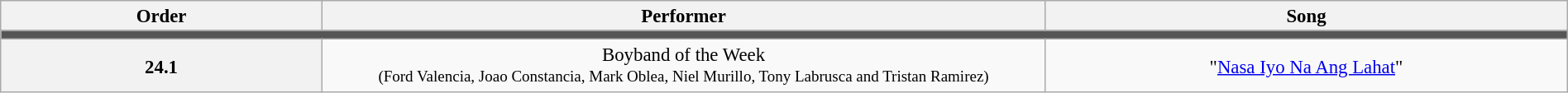<table class="wikitable" style="text-align:center; line-height:17px; width:100%; font-size: 95%;">
<tr>
<th style="width:08%;">Order</th>
<th style="width:18%;">Performer</th>
<th style="width:13%;">Song</th>
</tr>
<tr>
<td colspan="3" style="background:#555;"></td>
</tr>
<tr>
<th>24.1</th>
<td>Boyband of the Week <br> <small>(Ford Valencia, Joao Constancia, Mark Oblea, Niel Murillo, Tony Labrusca and Tristan Ramirez)</small></td>
<td>"<a href='#'>Nasa Iyo Na Ang Lahat</a>"</td>
</tr>
</table>
